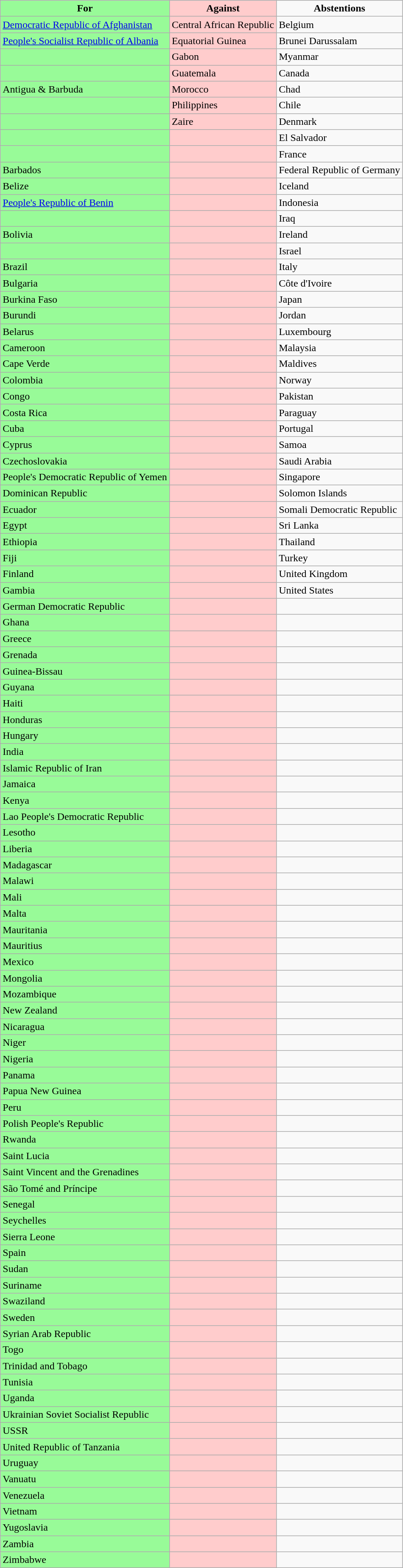<table class="sortable wikitable">
<tr>
<td width="" align="center" bgcolor="98FB98"><strong>For</strong></td>
<td width="" align="center" bgcolor="#ffcccc"><strong>Against</strong></td>
<td width="" align="center" bgcolor=""><strong>Abstentions</strong></td>
</tr>
<tr>
<td bgcolor="98FB98"> <a href='#'>Democratic Republic of Afghanistan</a></td>
<td bgcolor="#ffcccc">Central African Republic</td>
<td>Belgium</td>
</tr>
<tr>
<td bgcolor="98FB98"> <a href='#'>People's Socialist Republic of Albania</a></td>
<td bgcolor="#ffcccc">Equatorial Guinea</td>
<td>Brunei Darussalam</td>
</tr>
<tr>
<td bgcolor="98FB98"></td>
<td bgcolor="#ffcccc">Gabon</td>
<td>Myanmar</td>
</tr>
<tr>
<td bgcolor="98FB98"></td>
<td bgcolor="#ffcccc">Guatemala</td>
<td>Canada</td>
</tr>
<tr>
<td bgcolor="98FB98">Antigua & Barbuda</td>
<td bgcolor="#ffcccc">Morocco</td>
<td>Chad</td>
</tr>
<tr>
<td bgcolor="98FB98"></td>
<td bgcolor="#ffcccc">Philippines</td>
<td>Chile</td>
</tr>
<tr>
<td bgcolor="98FB98"></td>
<td bgcolor="#ffcccc">Zaire</td>
<td>Denmark</td>
</tr>
<tr>
<td bgcolor="98FB98"></td>
<td bgcolor="#ffcccc"></td>
<td>El Salvador</td>
</tr>
<tr>
<td bgcolor="98FB98"></td>
<td bgcolor="#ffcccc"></td>
<td>France</td>
</tr>
<tr>
<td bgcolor="98FB98">Barbados</td>
<td bgcolor="#ffcccc"></td>
<td>Federal Republic of Germany</td>
</tr>
<tr>
<td bgcolor="98FB98">Belize</td>
<td bgcolor="#ffcccc"></td>
<td>Iceland</td>
</tr>
<tr>
<td bgcolor="98FB98"> <a href='#'>People's Republic of Benin</a></td>
<td bgcolor="#ffcccc"></td>
<td>Indonesia</td>
</tr>
<tr>
<td bgcolor="98FB98"></td>
<td bgcolor="#ffcccc"></td>
<td>Iraq</td>
</tr>
<tr>
<td bgcolor="98FB98">Bolivia</td>
<td bgcolor="#ffcccc"></td>
<td>Ireland</td>
</tr>
<tr>
<td bgcolor="98FB98"></td>
<td bgcolor="#ffcccc"></td>
<td>Israel</td>
</tr>
<tr>
<td bgcolor="98FB98">Brazil</td>
<td bgcolor="#ffcccc"></td>
<td>Italy</td>
</tr>
<tr>
<td bgcolor="98FB98">Bulgaria</td>
<td bgcolor="#ffcccc"></td>
<td>Côte d'Ivoire</td>
</tr>
<tr>
<td bgcolor="98FB98">Burkina Faso</td>
<td bgcolor="#ffcccc"></td>
<td>Japan</td>
</tr>
<tr>
<td bgcolor="98FB98">Burundi</td>
<td bgcolor="#ffcccc"></td>
<td>Jordan</td>
</tr>
<tr>
<td bgcolor="98FB98">Belarus</td>
<td bgcolor="#ffcccc"></td>
<td>Luxembourg</td>
</tr>
<tr>
<td bgcolor="98FB98">Cameroon</td>
<td bgcolor="#ffcccc"></td>
<td>Malaysia</td>
</tr>
<tr>
<td bgcolor="98FB98">Cape Verde</td>
<td bgcolor="#ffcccc"></td>
<td>Maldives</td>
</tr>
<tr>
<td bgcolor="98FB98">Colombia</td>
<td bgcolor="#ffcccc"></td>
<td>Norway</td>
</tr>
<tr>
<td bgcolor="98FB98">Congo</td>
<td bgcolor="#ffcccc"></td>
<td>Pakistan</td>
</tr>
<tr>
<td bgcolor="98FB98">Costa Rica</td>
<td bgcolor="#ffcccc"></td>
<td>Paraguay</td>
</tr>
<tr>
<td bgcolor="98FB98">Cuba</td>
<td bgcolor="#ffcccc"></td>
<td>Portugal</td>
</tr>
<tr>
<td bgcolor="98FB98">Cyprus</td>
<td bgcolor="#ffcccc"></td>
<td>Samoa</td>
</tr>
<tr>
<td bgcolor="98FB98">Czechoslovakia</td>
<td bgcolor="#ffcccc"></td>
<td>Saudi Arabia</td>
</tr>
<tr>
<td bgcolor="98FB98">People's Democratic Republic of Yemen</td>
<td bgcolor="#ffcccc"></td>
<td>Singapore</td>
</tr>
<tr>
<td bgcolor="98FB98">Dominican Republic</td>
<td bgcolor="#ffcccc"></td>
<td>Solomon Islands</td>
</tr>
<tr>
<td bgcolor="98FB98">Ecuador</td>
<td bgcolor="#ffcccc"></td>
<td>Somali Democratic Republic</td>
</tr>
<tr>
<td bgcolor="98FB98">Egypt</td>
<td bgcolor="#ffcccc"></td>
<td>Sri Lanka</td>
</tr>
<tr>
<td bgcolor="98FB98">Ethiopia</td>
<td bgcolor="#ffcccc"></td>
<td>Thailand</td>
</tr>
<tr>
<td bgcolor="98FB98">Fiji</td>
<td bgcolor="#ffcccc"></td>
<td>Turkey</td>
</tr>
<tr>
<td bgcolor="98FB98">Finland</td>
<td bgcolor="#ffcccc"></td>
<td>United Kingdom</td>
</tr>
<tr>
<td bgcolor="98FB98">Gambia</td>
<td bgcolor="#ffcccc"></td>
<td>United States</td>
</tr>
<tr>
<td bgcolor="98FB98">German Democratic Republic</td>
<td bgcolor="#ffcccc"></td>
<td></td>
</tr>
<tr>
<td bgcolor="98FB98">Ghana</td>
<td bgcolor="#ffcccc"></td>
<td></td>
</tr>
<tr>
<td bgcolor="98FB98">Greece</td>
<td bgcolor="#ffcccc"></td>
<td></td>
</tr>
<tr>
<td bgcolor="98FB98">Grenada</td>
<td bgcolor="#ffcccc"></td>
<td></td>
</tr>
<tr>
<td bgcolor="98FB98">Guinea-Bissau</td>
<td bgcolor="#ffcccc"></td>
<td></td>
</tr>
<tr>
<td bgcolor="98FB98">Guyana</td>
<td bgcolor="#ffcccc"></td>
<td></td>
</tr>
<tr>
<td bgcolor="98FB98">Haiti</td>
<td bgcolor="#ffcccc"></td>
<td></td>
</tr>
<tr>
<td bgcolor="98FB98">Honduras</td>
<td bgcolor="#ffcccc"></td>
<td></td>
</tr>
<tr>
<td bgcolor="98FB98">Hungary</td>
<td bgcolor="#ffcccc"></td>
<td></td>
</tr>
<tr>
<td bgcolor="98FB98">India</td>
<td bgcolor="#ffcccc"></td>
<td></td>
</tr>
<tr>
<td bgcolor="98FB98">Islamic Republic of Iran</td>
<td bgcolor="#ffcccc"></td>
<td></td>
</tr>
<tr>
<td bgcolor="98FB98">Jamaica</td>
<td bgcolor="#ffcccc"></td>
<td></td>
</tr>
<tr>
<td bgcolor="98FB98">Kenya</td>
<td bgcolor="#ffcccc"></td>
<td></td>
</tr>
<tr>
<td bgcolor="98FB98">Lao People's Democratic Republic</td>
<td bgcolor="#ffcccc"></td>
<td></td>
</tr>
<tr>
<td bgcolor="98FB98">Lesotho</td>
<td bgcolor="#ffcccc"></td>
<td></td>
</tr>
<tr>
<td bgcolor="98FB98">Liberia</td>
<td bgcolor="#ffcccc"></td>
<td></td>
</tr>
<tr>
<td bgcolor="98FB98">Madagascar</td>
<td bgcolor="#ffcccc"></td>
<td></td>
</tr>
<tr>
<td bgcolor="98FB98">Malawi</td>
<td bgcolor="#ffcccc"></td>
<td></td>
</tr>
<tr>
<td bgcolor="98FB98">Mali</td>
<td bgcolor="#ffcccc"></td>
<td></td>
</tr>
<tr>
<td bgcolor="98FB98">Malta</td>
<td bgcolor="#ffcccc"></td>
<td></td>
</tr>
<tr>
<td bgcolor="98FB98">Mauritania</td>
<td bgcolor="#ffcccc"></td>
<td></td>
</tr>
<tr>
<td bgcolor="98FB98">Mauritius</td>
<td bgcolor="#ffcccc"></td>
<td></td>
</tr>
<tr>
<td bgcolor="98FB98">Mexico</td>
<td bgcolor="#ffcccc"></td>
<td></td>
</tr>
<tr>
<td bgcolor="98FB98">Mongolia</td>
<td bgcolor="#ffcccc"></td>
<td></td>
</tr>
<tr>
<td bgcolor="98FB98">Mozambique</td>
<td bgcolor="#ffcccc"></td>
<td></td>
</tr>
<tr>
<td bgcolor="98FB98">New Zealand</td>
<td bgcolor="#ffcccc"></td>
<td></td>
</tr>
<tr>
<td bgcolor="98FB98">Nicaragua</td>
<td bgcolor="#ffcccc"></td>
<td></td>
</tr>
<tr>
<td bgcolor="98FB98">Niger</td>
<td bgcolor="#ffcccc"></td>
<td></td>
</tr>
<tr>
<td bgcolor="98FB98">Nigeria</td>
<td bgcolor="#ffcccc"></td>
<td></td>
</tr>
<tr>
<td bgcolor="98FB98">Panama</td>
<td bgcolor="#ffcccc"></td>
<td></td>
</tr>
<tr>
<td bgcolor="98FB98">Papua New Guinea</td>
<td bgcolor="#ffcccc"></td>
<td></td>
</tr>
<tr>
<td bgcolor="98FB98">Peru</td>
<td bgcolor="#ffcccc"></td>
<td></td>
</tr>
<tr>
<td bgcolor="98FB98">Polish People's Republic</td>
<td bgcolor="#ffcccc"></td>
<td></td>
</tr>
<tr>
<td bgcolor="98FB98">Rwanda</td>
<td bgcolor="#ffcccc"></td>
<td></td>
</tr>
<tr>
<td bgcolor="98FB98">Saint Lucia</td>
<td bgcolor="#ffcccc"></td>
<td></td>
</tr>
<tr>
<td bgcolor="98FB98">Saint Vincent and the Grenadines</td>
<td bgcolor="#ffcccc"></td>
<td></td>
</tr>
<tr>
<td bgcolor="98FB98">São Tomé and Príncipe</td>
<td bgcolor="#ffcccc"></td>
<td></td>
</tr>
<tr>
<td bgcolor="98FB98">Senegal</td>
<td bgcolor="#ffcccc"></td>
<td></td>
</tr>
<tr>
<td bgcolor="98FB98">Seychelles</td>
<td bgcolor="#ffcccc"></td>
<td></td>
</tr>
<tr>
<td bgcolor="98FB98">Sierra Leone</td>
<td bgcolor="#ffcccc"></td>
<td></td>
</tr>
<tr>
<td bgcolor="98FB98">Spain</td>
<td bgcolor="#ffcccc"></td>
<td></td>
</tr>
<tr>
<td bgcolor="98FB98">Sudan</td>
<td bgcolor="#ffcccc"></td>
<td></td>
</tr>
<tr>
<td bgcolor="98FB98">Suriname</td>
<td bgcolor="#ffcccc"></td>
<td></td>
</tr>
<tr>
<td bgcolor="98FB98">Swaziland</td>
<td bgcolor="#ffcccc"></td>
<td></td>
</tr>
<tr>
<td bgcolor="98FB98">Sweden</td>
<td bgcolor="#ffcccc"></td>
<td></td>
</tr>
<tr>
<td bgcolor="98FB98">Syrian Arab Republic</td>
<td bgcolor="#ffcccc"></td>
<td></td>
</tr>
<tr>
<td bgcolor="98FB98">Togo</td>
<td bgcolor="#ffcccc"></td>
<td></td>
</tr>
<tr>
<td bgcolor="98FB98">Trinidad and Tobago</td>
<td bgcolor="#ffcccc"></td>
<td></td>
</tr>
<tr>
<td bgcolor="98FB98">Tunisia</td>
<td bgcolor="#ffcccc"></td>
<td></td>
</tr>
<tr>
<td bgcolor="98FB98">Uganda</td>
<td bgcolor="#ffcccc"></td>
<td></td>
</tr>
<tr>
<td bgcolor="98FB98">Ukrainian Soviet Socialist Republic</td>
<td bgcolor="#ffcccc"></td>
<td></td>
</tr>
<tr>
<td bgcolor="98FB98">USSR</td>
<td bgcolor="#ffcccc"></td>
<td></td>
</tr>
<tr>
<td bgcolor="98FB98">United Republic of Tanzania</td>
<td bgcolor="#ffcccc"></td>
<td></td>
</tr>
<tr>
<td bgcolor="98FB98">Uruguay</td>
<td bgcolor="#ffcccc"></td>
<td></td>
</tr>
<tr>
<td bgcolor="98FB98">Vanuatu</td>
<td bgcolor="#ffcccc"></td>
<td></td>
</tr>
<tr>
<td bgcolor="98FB98">Venezuela</td>
<td bgcolor="#ffcccc"></td>
<td></td>
</tr>
<tr>
<td bgcolor="98FB98">Vietnam</td>
<td bgcolor="#ffcccc"></td>
<td></td>
</tr>
<tr>
<td bgcolor="98FB98">Yugoslavia</td>
<td bgcolor="#ffcccc"></td>
<td></td>
</tr>
<tr>
<td bgcolor="98FB98">Zambia</td>
<td bgcolor="#ffcccc"></td>
<td></td>
</tr>
<tr>
<td bgcolor="98FB98">Zimbabwe</td>
<td bgcolor="#ffcccc"></td>
<td></td>
</tr>
</table>
